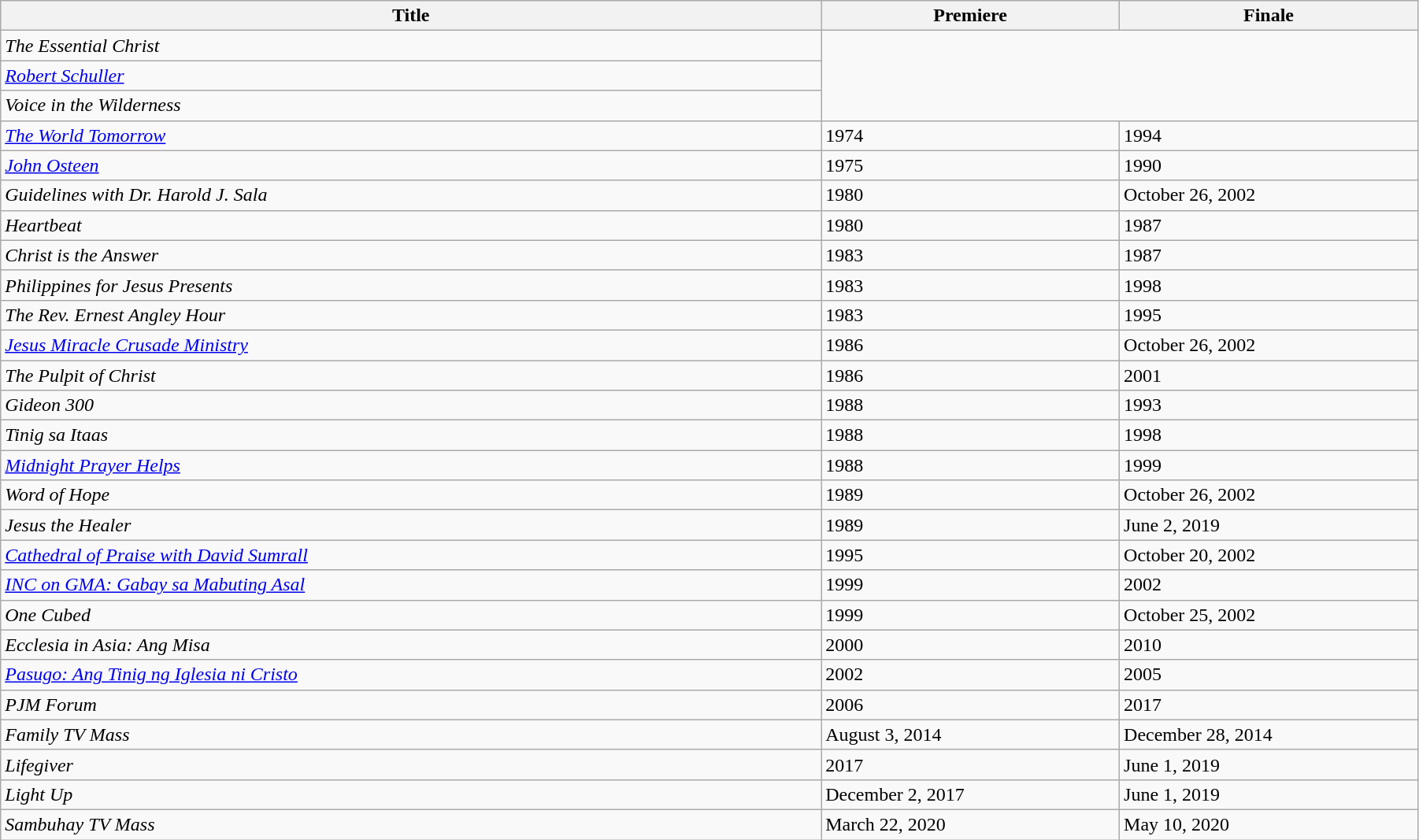<table class="wikitable sortable" width="95%">
<tr>
<th style="width:55%;">Title</th>
<th style="width:20%;">Premiere</th>
<th style="width:20%;">Finale</th>
</tr>
<tr>
<td><em>The Essential Christ</em></td>
</tr>
<tr>
<td><em><a href='#'>Robert Schuller</a></em></td>
</tr>
<tr>
<td><em>Voice in the Wilderness</em></td>
</tr>
<tr>
<td><em><a href='#'>The World Tomorrow</a></em></td>
<td>1974</td>
<td>1994</td>
</tr>
<tr>
<td><em><a href='#'>John Osteen</a></em></td>
<td>1975</td>
<td>1990</td>
</tr>
<tr>
<td><em>Guidelines with Dr. Harold J. Sala</em></td>
<td>1980</td>
<td>October 26, 2002</td>
</tr>
<tr>
<td><em>Heartbeat</em></td>
<td>1980</td>
<td>1987</td>
</tr>
<tr>
<td><em>Christ is the Answer</em></td>
<td>1983</td>
<td>1987</td>
</tr>
<tr>
<td><em>Philippines for Jesus Presents</em></td>
<td>1983</td>
<td>1998</td>
</tr>
<tr>
<td><em>The Rev. Ernest Angley Hour</em></td>
<td>1983</td>
<td>1995</td>
</tr>
<tr>
<td><em><a href='#'>Jesus Miracle Crusade Ministry</a></em></td>
<td>1986</td>
<td>October 26, 2002</td>
</tr>
<tr>
<td><em>The Pulpit of Christ</em></td>
<td>1986</td>
<td>2001</td>
</tr>
<tr>
<td><em>Gideon 300</em></td>
<td>1988</td>
<td>1993</td>
</tr>
<tr>
<td><em>Tinig sa Itaas</em></td>
<td>1988</td>
<td>1998</td>
</tr>
<tr>
<td><em><a href='#'>Midnight Prayer Helps</a></em></td>
<td>1988</td>
<td>1999</td>
</tr>
<tr>
<td><em>Word of Hope</em></td>
<td>1989</td>
<td>October 26, 2002</td>
</tr>
<tr>
<td><em>Jesus the Healer</em></td>
<td>1989</td>
<td>June 2, 2019</td>
</tr>
<tr>
<td><em><a href='#'>Cathedral of Praise with David Sumrall</a></em></td>
<td>1995</td>
<td>October 20, 2002</td>
</tr>
<tr>
<td><em><a href='#'>INC on GMA: Gabay sa Mabuting Asal</a></em></td>
<td>1999</td>
<td>2002</td>
</tr>
<tr>
<td><em>One Cubed</em></td>
<td>1999</td>
<td>October 25, 2002</td>
</tr>
<tr>
<td><em>Ecclesia in Asia: Ang Misa</em></td>
<td>2000</td>
<td>2010</td>
</tr>
<tr>
<td><em><a href='#'>Pasugo: Ang Tinig ng Iglesia ni Cristo</a></em></td>
<td>2002</td>
<td>2005</td>
</tr>
<tr>
<td><em>PJM Forum</em></td>
<td>2006</td>
<td>2017</td>
</tr>
<tr>
<td><em>Family TV Mass</em></td>
<td>August 3, 2014</td>
<td>December 28, 2014</td>
</tr>
<tr>
<td><em>Lifegiver</em></td>
<td>2017</td>
<td>June 1, 2019</td>
</tr>
<tr>
<td><em>Light Up</em></td>
<td>December 2, 2017</td>
<td>June 1, 2019</td>
</tr>
<tr>
<td><em>Sambuhay TV Mass</em></td>
<td>March 22, 2020</td>
<td>May 10, 2020</td>
</tr>
</table>
